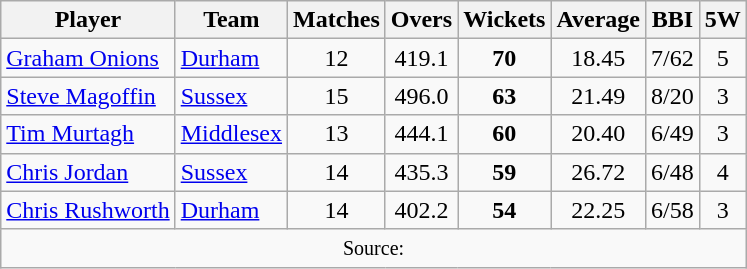<table class="wikitable" style="text-align:center;">
<tr>
<th>Player</th>
<th>Team</th>
<th>Matches</th>
<th>Overs</th>
<th>Wickets</th>
<th>Average</th>
<th>BBI</th>
<th>5W</th>
</tr>
<tr>
<td align="left"><a href='#'>Graham Onions</a></td>
<td align="left"><a href='#'>Durham</a></td>
<td>12</td>
<td>419.1</td>
<td><strong>70</strong></td>
<td>18.45</td>
<td>7/62</td>
<td>5</td>
</tr>
<tr>
<td align="left"><a href='#'>Steve Magoffin</a></td>
<td align="left"><a href='#'>Sussex</a></td>
<td>15</td>
<td>496.0</td>
<td><strong>63</strong></td>
<td>21.49</td>
<td>8/20</td>
<td>3</td>
</tr>
<tr>
<td align="left"><a href='#'>Tim Murtagh</a></td>
<td align="left"><a href='#'>Middlesex</a></td>
<td>13</td>
<td>444.1</td>
<td><strong>60</strong></td>
<td>20.40</td>
<td>6/49</td>
<td>3</td>
</tr>
<tr>
<td align="left"><a href='#'>Chris Jordan</a></td>
<td align="left"><a href='#'>Sussex</a></td>
<td>14</td>
<td>435.3</td>
<td><strong>59</strong></td>
<td>26.72</td>
<td>6/48</td>
<td>4</td>
</tr>
<tr>
<td align="left"><a href='#'>Chris Rushworth</a></td>
<td align="left"><a href='#'>Durham</a></td>
<td>14</td>
<td>402.2</td>
<td><strong>54</strong></td>
<td>22.25</td>
<td>6/58</td>
<td>3</td>
</tr>
<tr>
<td colspan=8><small>Source:</small></td>
</tr>
</table>
